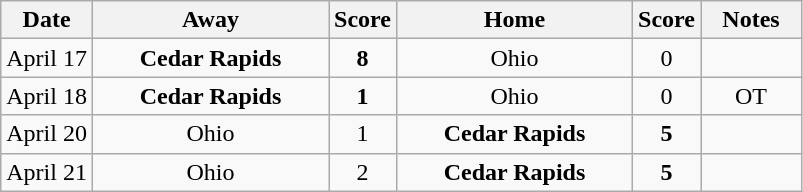<table class="wikitable">
<tr>
<th bgcolor="#DDDDFF" w,.m.nm.,idth="60">Date</th>
<th bgcolor="#DDDDFF" width="150">Away</th>
<th bgcolor="#DDDDFF" width="5">Score</th>
<th bgcolor="#DDDDFF" width="150">Home</th>
<th bgcolor="#DDDDFF" width="5">Score</th>
<th bgcolor="#DDDDFF" width="60">Notes</th>
</tr>
<tr>
<td>April 17</td>
<td align="center"><strong>Cedar Rapids</strong></td>
<td align="center"><strong>8</strong></td>
<td align="center">Ohio</td>
<td align="center">0</td>
<td></td>
</tr>
<tr>
<td>April 18</td>
<td align="center"><strong>Cedar Rapids</strong></td>
<td align="center"><strong>1</strong></td>
<td align="center">Ohio</td>
<td align="center">0</td>
<td align="center">OT</td>
</tr>
<tr>
<td>April 20</td>
<td align="center">Ohio</td>
<td align="center">1</td>
<td align="center"><strong>Cedar Rapids</strong></td>
<td align="center"><strong>5</strong></td>
<td></td>
</tr>
<tr>
<td>April 21</td>
<td align="center">Ohio</td>
<td align="center">2</td>
<td align="center"><strong>Cedar Rapids</strong></td>
<td align="center"><strong>5</strong></td>
<td></td>
</tr>
</table>
